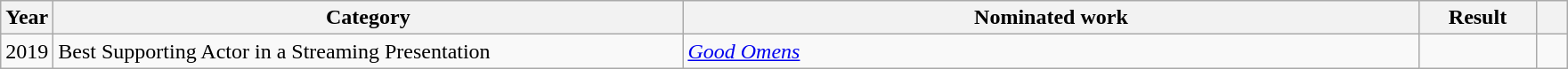<table class="wikitable">
<tr>
<th scope="col" style="width:1em;">Year</th>
<th scope="col" style="width:29em;">Category</th>
<th scope="col" style="width:34em;">Nominated work</th>
<th scope="col" style="width:5em;">Result</th>
<th scope="col" style="width:1em;"></th>
</tr>
<tr>
<td>2019</td>
<td>Best Supporting Actor in a Streaming Presentation</td>
<td><em><a href='#'>Good Omens</a></em></td>
<td></td>
<td></td>
</tr>
</table>
